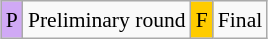<table class="wikitable" style="margin:0.5em auto; font-size:90%; line-height:1.25em; text-align:center;">
<tr>
<td style="background-color:#D0A9F5;">P</td>
<td>Preliminary round</td>
<td style="background-color:#FFCC00;">F</td>
<td>Final</td>
</tr>
</table>
